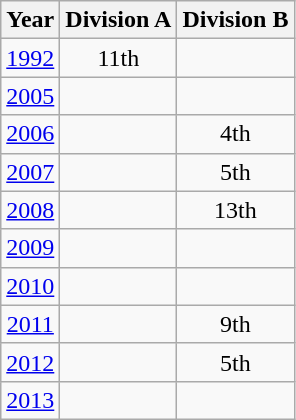<table class="wikitable" style="text-align:center">
<tr>
<th>Year</th>
<th>Division A</th>
<th>Division B</th>
</tr>
<tr>
<td><a href='#'>1992</a></td>
<td>11th</td>
<td></td>
</tr>
<tr>
<td><a href='#'>2005</a></td>
<td></td>
<td></td>
</tr>
<tr>
<td><a href='#'>2006</a></td>
<td></td>
<td>4th</td>
</tr>
<tr>
<td><a href='#'>2007</a></td>
<td></td>
<td>5th</td>
</tr>
<tr>
<td><a href='#'>2008</a></td>
<td></td>
<td>13th</td>
</tr>
<tr>
<td><a href='#'>2009</a></td>
<td></td>
<td></td>
</tr>
<tr>
<td><a href='#'>2010</a></td>
<td></td>
<td></td>
</tr>
<tr>
<td><a href='#'>2011</a></td>
<td></td>
<td>9th</td>
</tr>
<tr>
<td><a href='#'>2012</a></td>
<td></td>
<td>5th</td>
</tr>
<tr>
<td><a href='#'>2013</a></td>
<td></td>
<td></td>
</tr>
</table>
